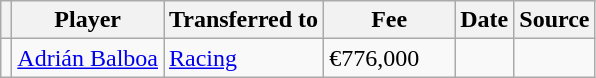<table class="wikitable plainrowheaders sortable">
<tr>
<th></th>
<th scope="col">Player</th>
<th>Transferred to</th>
<th style="width: 80px;">Fee</th>
<th scope="col">Date</th>
<th scope="col">Source</th>
</tr>
<tr>
<td align="center"></td>
<td> <a href='#'>Adrián Balboa</a></td>
<td> <a href='#'>Racing</a></td>
<td>€776,000</td>
<td></td>
<td></td>
</tr>
</table>
